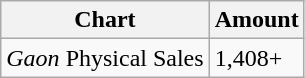<table class="wikitable">
<tr>
<th>Chart</th>
<th>Amount</th>
</tr>
<tr>
<td><em>Gaon</em> Physical Sales</td>
<td>1,408+</td>
</tr>
</table>
